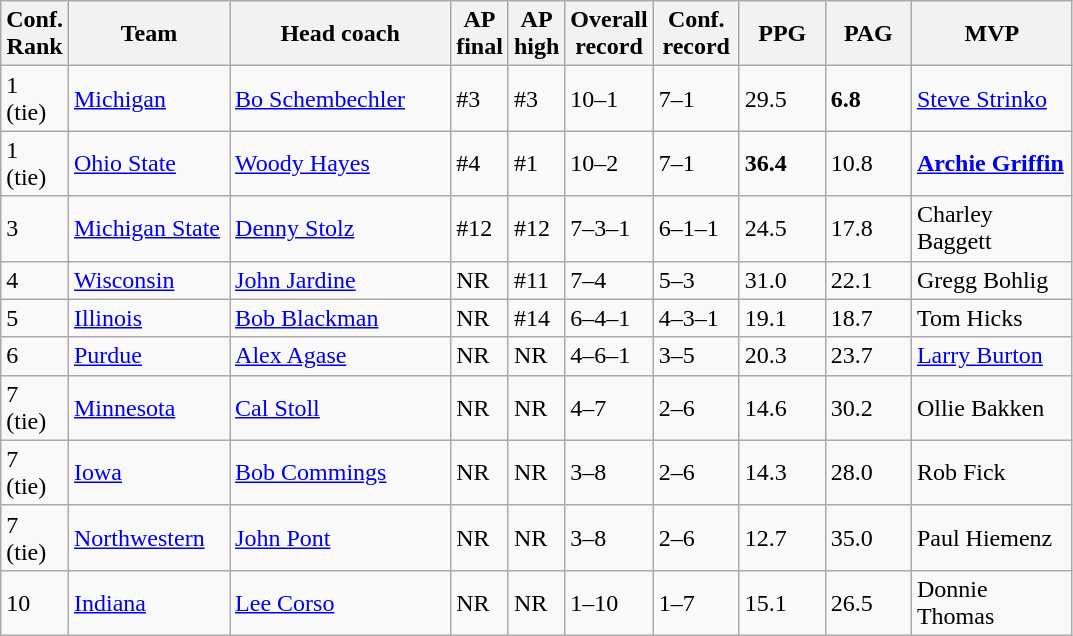<table class="sortable wikitable">
<tr>
<th width="25">Conf. Rank</th>
<th width="100">Team</th>
<th width="140">Head coach</th>
<th width="25">AP final</th>
<th width="25">AP high</th>
<th width="50">Overall record</th>
<th width="50">Conf. record</th>
<th width="50">PPG</th>
<th width="50">PAG</th>
<th width="100">MVP</th>
</tr>
<tr align="left" bgcolor="">
<td>1 (tie)</td>
<td><a href='#'>Michigan</a></td>
<td><a href='#'>Bo Schembechler</a></td>
<td>#3</td>
<td>#3</td>
<td>10–1</td>
<td>7–1</td>
<td>29.5</td>
<td><strong>6.8</strong></td>
<td><a href='#'>Steve Strinko</a></td>
</tr>
<tr align="left" bgcolor="">
<td>1 (tie)</td>
<td><a href='#'>Ohio State</a></td>
<td><a href='#'>Woody Hayes</a></td>
<td>#4</td>
<td>#1</td>
<td>10–2</td>
<td>7–1</td>
<td><strong>36.4</strong></td>
<td>10.8</td>
<td><strong><a href='#'>Archie Griffin</a></strong></td>
</tr>
<tr align="left" bgcolor="">
<td>3</td>
<td><a href='#'>Michigan State</a></td>
<td><a href='#'>Denny Stolz</a></td>
<td>#12</td>
<td>#12</td>
<td>7–3–1</td>
<td>6–1–1</td>
<td>24.5</td>
<td>17.8</td>
<td>Charley Baggett</td>
</tr>
<tr align="left" bgcolor="">
<td>4</td>
<td><a href='#'>Wisconsin</a></td>
<td><a href='#'>John Jardine</a></td>
<td>NR</td>
<td>#11</td>
<td>7–4</td>
<td>5–3</td>
<td>31.0</td>
<td>22.1</td>
<td>Gregg Bohlig</td>
</tr>
<tr align="left" bgcolor="">
<td>5</td>
<td><a href='#'>Illinois</a></td>
<td><a href='#'>Bob Blackman</a></td>
<td>NR</td>
<td>#14</td>
<td>6–4–1</td>
<td>4–3–1</td>
<td>19.1</td>
<td>18.7</td>
<td>Tom Hicks</td>
</tr>
<tr align="left" bgcolor="">
<td>6</td>
<td><a href='#'>Purdue</a></td>
<td><a href='#'>Alex Agase</a></td>
<td>NR</td>
<td>NR</td>
<td>4–6–1</td>
<td>3–5</td>
<td>20.3</td>
<td>23.7</td>
<td><a href='#'>Larry Burton</a></td>
</tr>
<tr align="left" bgcolor="">
<td>7 (tie)</td>
<td><a href='#'>Minnesota</a></td>
<td><a href='#'>Cal Stoll</a></td>
<td>NR</td>
<td>NR</td>
<td>4–7</td>
<td>2–6</td>
<td>14.6</td>
<td>30.2</td>
<td>Ollie Bakken</td>
</tr>
<tr align="left" bgcolor="">
<td>7 (tie)</td>
<td><a href='#'>Iowa</a></td>
<td><a href='#'>Bob Commings</a></td>
<td>NR</td>
<td>NR</td>
<td>3–8</td>
<td>2–6</td>
<td>14.3</td>
<td>28.0</td>
<td>Rob Fick</td>
</tr>
<tr align="left" bgcolor="">
<td>7 (tie)</td>
<td><a href='#'>Northwestern</a></td>
<td><a href='#'>John Pont</a></td>
<td>NR</td>
<td>NR</td>
<td>3–8</td>
<td>2–6</td>
<td>12.7</td>
<td>35.0</td>
<td>Paul Hiemenz</td>
</tr>
<tr align="left" bgcolor="">
<td>10</td>
<td><a href='#'>Indiana</a></td>
<td><a href='#'>Lee Corso</a></td>
<td>NR</td>
<td>NR</td>
<td>1–10</td>
<td>1–7</td>
<td>15.1</td>
<td>26.5</td>
<td>Donnie Thomas</td>
</tr>
</table>
